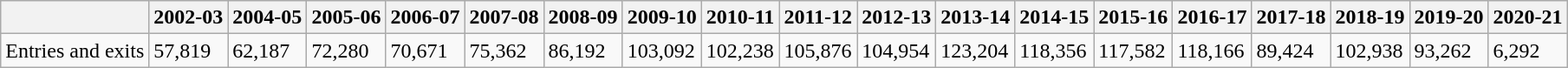<table class="wikitable">
<tr>
<th></th>
<th>2002-03</th>
<th>2004-05</th>
<th>2005-06</th>
<th>2006-07</th>
<th>2007-08</th>
<th>2008-09</th>
<th>2009-10</th>
<th>2010-11</th>
<th>2011-12</th>
<th>2012-13</th>
<th>2013-14</th>
<th>2014-15</th>
<th>2015-16</th>
<th>2016-17</th>
<th>2017-18</th>
<th>2018-19</th>
<th>2019-20</th>
<th>2020-21</th>
</tr>
<tr>
<td>Entries and exits</td>
<td>57,819</td>
<td>62,187</td>
<td>72,280</td>
<td>70,671</td>
<td>75,362</td>
<td>86,192</td>
<td>103,092</td>
<td>102,238</td>
<td>105,876</td>
<td>104,954</td>
<td>123,204</td>
<td>118,356</td>
<td>117,582</td>
<td>118,166</td>
<td>89,424</td>
<td>102,938</td>
<td>93,262</td>
<td>6,292</td>
</tr>
</table>
